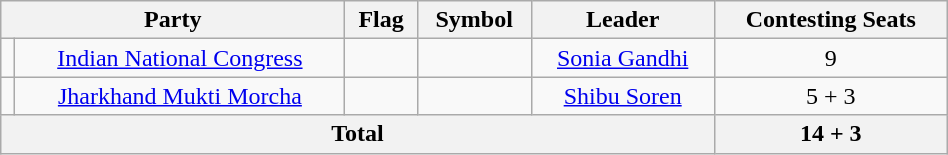<table class="wikitable " width="50%" style="text-align:center">
<tr>
<th colspan="2">Party</th>
<th>Flag</th>
<th>Symbol</th>
<th>Leader</th>
<th>Contesting Seats</th>
</tr>
<tr>
<td></td>
<td><a href='#'>Indian National Congress</a></td>
<td></td>
<td></td>
<td><a href='#'>Sonia Gandhi</a></td>
<td>9</td>
</tr>
<tr>
<td></td>
<td><a href='#'>Jharkhand Mukti Morcha</a></td>
<td></td>
<td></td>
<td><a href='#'>Shibu Soren</a></td>
<td>5 + 3 </td>
</tr>
<tr>
<th colspan=5>Total</th>
<th>14 + 3 </th>
</tr>
</table>
